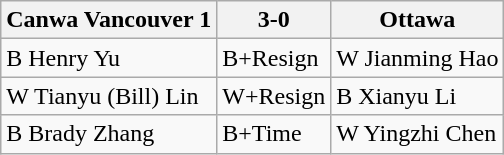<table class="wikitable">
<tr>
<th>Canwa Vancouver 1</th>
<th>3-0</th>
<th>Ottawa</th>
</tr>
<tr>
<td>B Henry Yu</td>
<td>B+Resign</td>
<td>W Jianming Hao</td>
</tr>
<tr>
<td>W Tianyu (Bill) Lin</td>
<td>W+Resign</td>
<td>B Xianyu Li</td>
</tr>
<tr>
<td>B Brady Zhang</td>
<td>B+Time</td>
<td>W Yingzhi Chen</td>
</tr>
</table>
